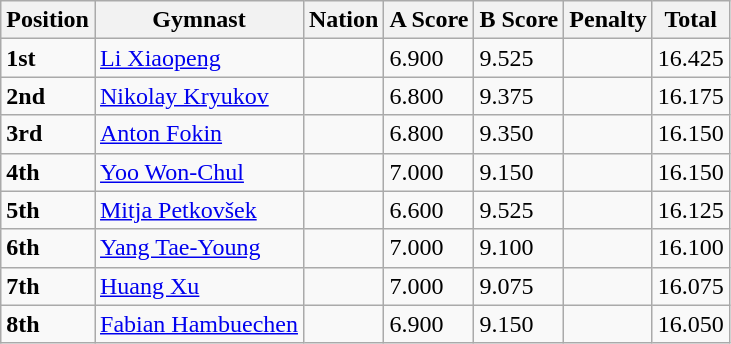<table class="wikitable sortable" style="text-align:left;">
<tr>
<th>Position</th>
<th>Gymnast</th>
<th>Nation</th>
<th>A Score</th>
<th>B Score</th>
<th>Penalty</th>
<th>Total</th>
</tr>
<tr>
<td><strong>1st</strong></td>
<td align=left><a href='#'>Li Xiaopeng</a></td>
<td align=left></td>
<td>6.900</td>
<td>9.525</td>
<td></td>
<td>16.425</td>
</tr>
<tr>
<td><strong>2nd</strong></td>
<td align=left><a href='#'>Nikolay Kryukov</a></td>
<td align=left></td>
<td>6.800</td>
<td>9.375</td>
<td></td>
<td>16.175</td>
</tr>
<tr>
<td><strong>3rd</strong></td>
<td align=left><a href='#'>Anton Fokin</a></td>
<td align=left></td>
<td>6.800</td>
<td>9.350</td>
<td></td>
<td>16.150</td>
</tr>
<tr>
<td><strong>4th</strong></td>
<td align=left><a href='#'>Yoo Won-Chul</a></td>
<td align=left></td>
<td>7.000</td>
<td>9.150</td>
<td></td>
<td>16.150</td>
</tr>
<tr>
<td><strong>5th</strong></td>
<td align=left><a href='#'>Mitja Petkovšek</a></td>
<td align=left></td>
<td>6.600</td>
<td>9.525</td>
<td></td>
<td>16.125</td>
</tr>
<tr>
<td><strong>6th</strong></td>
<td align=left><a href='#'>Yang Tae-Young</a></td>
<td align=left></td>
<td>7.000</td>
<td>9.100</td>
<td></td>
<td>16.100</td>
</tr>
<tr>
<td><strong>7th</strong></td>
<td align=left><a href='#'>Huang Xu</a></td>
<td align=left></td>
<td>7.000</td>
<td>9.075</td>
<td></td>
<td>16.075</td>
</tr>
<tr>
<td><strong>8th</strong></td>
<td align=left><a href='#'>Fabian Hambuechen</a></td>
<td align=left></td>
<td>6.900</td>
<td>9.150</td>
<td></td>
<td>16.050</td>
</tr>
</table>
